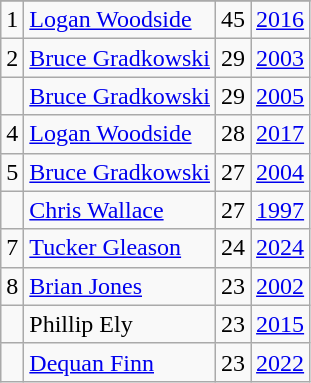<table class="wikitable">
<tr>
</tr>
<tr>
<td>1</td>
<td><a href='#'>Logan Woodside</a></td>
<td>45</td>
<td><a href='#'>2016</a></td>
</tr>
<tr>
<td>2</td>
<td><a href='#'>Bruce Gradkowski</a></td>
<td>29</td>
<td><a href='#'>2003</a></td>
</tr>
<tr>
<td></td>
<td><a href='#'>Bruce Gradkowski</a></td>
<td>29</td>
<td><a href='#'>2005</a></td>
</tr>
<tr>
<td>4</td>
<td><a href='#'>Logan Woodside</a></td>
<td>28</td>
<td><a href='#'>2017</a></td>
</tr>
<tr>
<td>5</td>
<td><a href='#'>Bruce Gradkowski</a></td>
<td>27</td>
<td><a href='#'>2004</a></td>
</tr>
<tr>
<td></td>
<td><a href='#'>Chris Wallace</a></td>
<td>27</td>
<td><a href='#'>1997</a></td>
</tr>
<tr>
<td>7</td>
<td><a href='#'>Tucker Gleason</a></td>
<td>24</td>
<td><a href='#'>2024</a></td>
</tr>
<tr>
<td>8</td>
<td><a href='#'>Brian Jones</a></td>
<td>23</td>
<td><a href='#'>2002</a></td>
</tr>
<tr>
<td></td>
<td>Phillip Ely</td>
<td>23</td>
<td><a href='#'>2015</a></td>
</tr>
<tr>
<td></td>
<td><a href='#'>Dequan Finn</a></td>
<td>23</td>
<td><a href='#'>2022</a></td>
</tr>
</table>
